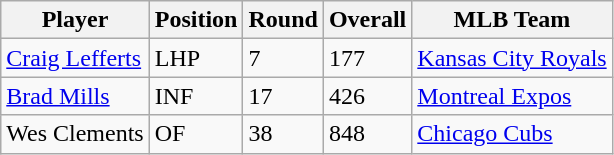<table class="wikitable">
<tr>
<th>Player</th>
<th>Position</th>
<th>Round</th>
<th>Overall</th>
<th>MLB Team</th>
</tr>
<tr>
<td><a href='#'>Craig Lefferts</a></td>
<td>LHP</td>
<td>7</td>
<td>177</td>
<td><a href='#'>Kansas City Royals</a></td>
</tr>
<tr>
<td><a href='#'>Brad Mills</a></td>
<td>INF</td>
<td>17</td>
<td>426</td>
<td><a href='#'>Montreal Expos</a></td>
</tr>
<tr>
<td>Wes Clements</td>
<td>OF</td>
<td>38</td>
<td>848</td>
<td><a href='#'>Chicago Cubs</a></td>
</tr>
</table>
